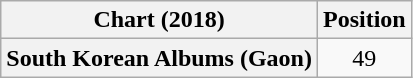<table class="wikitable plainrowheaders" style="text-align:center">
<tr>
<th scope="col">Chart (2018)</th>
<th scope="col">Position</th>
</tr>
<tr>
<th scope="row">South Korean Albums (Gaon)</th>
<td>49</td>
</tr>
</table>
